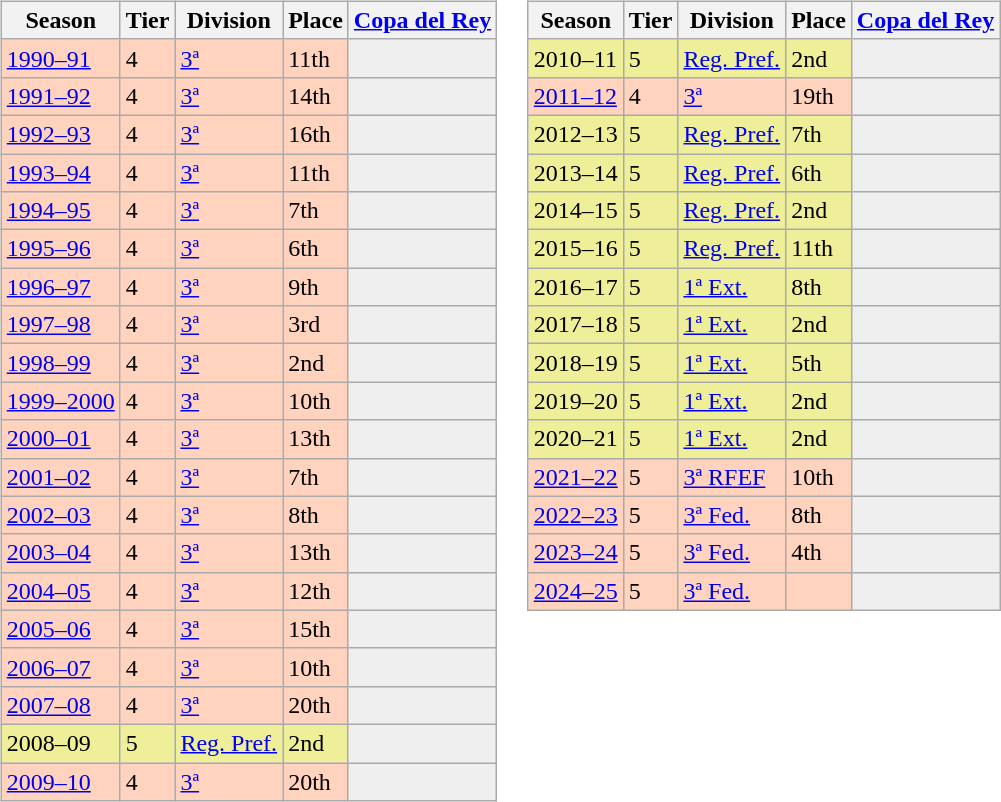<table>
<tr>
<td valign="top" width=0%><br><table class="wikitable">
<tr style="background:#f0f6fa;">
<th>Season</th>
<th>Tier</th>
<th>Division</th>
<th>Place</th>
<th><a href='#'>Copa del Rey</a></th>
</tr>
<tr>
<td style="background:#FFD3BD;"><a href='#'>1990–91</a></td>
<td style="background:#FFD3BD;">4</td>
<td style="background:#FFD3BD;"><a href='#'>3ª</a></td>
<td style="background:#FFD3BD;">11th</td>
<td style="background:#efefef;"></td>
</tr>
<tr>
<td style="background:#FFD3BD;"><a href='#'>1991–92</a></td>
<td style="background:#FFD3BD;">4</td>
<td style="background:#FFD3BD;"><a href='#'>3ª</a></td>
<td style="background:#FFD3BD;">14th</td>
<td style="background:#efefef;"></td>
</tr>
<tr>
<td style="background:#FFD3BD;"><a href='#'>1992–93</a></td>
<td style="background:#FFD3BD;">4</td>
<td style="background:#FFD3BD;"><a href='#'>3ª</a></td>
<td style="background:#FFD3BD;">16th</td>
<td style="background:#efefef;"></td>
</tr>
<tr>
<td style="background:#FFD3BD;"><a href='#'>1993–94</a></td>
<td style="background:#FFD3BD;">4</td>
<td style="background:#FFD3BD;"><a href='#'>3ª</a></td>
<td style="background:#FFD3BD;">11th</td>
<td style="background:#efefef;"></td>
</tr>
<tr>
<td style="background:#FFD3BD;"><a href='#'>1994–95</a></td>
<td style="background:#FFD3BD;">4</td>
<td style="background:#FFD3BD;"><a href='#'>3ª</a></td>
<td style="background:#FFD3BD;">7th</td>
<td style="background:#efefef;"></td>
</tr>
<tr>
<td style="background:#FFD3BD;"><a href='#'>1995–96</a></td>
<td style="background:#FFD3BD;">4</td>
<td style="background:#FFD3BD;"><a href='#'>3ª</a></td>
<td style="background:#FFD3BD;">6th</td>
<td style="background:#efefef;"></td>
</tr>
<tr>
<td style="background:#FFD3BD;"><a href='#'>1996–97</a></td>
<td style="background:#FFD3BD;">4</td>
<td style="background:#FFD3BD;"><a href='#'>3ª</a></td>
<td style="background:#FFD3BD;">9th</td>
<td style="background:#efefef;"></td>
</tr>
<tr>
<td style="background:#FFD3BD;"><a href='#'>1997–98</a></td>
<td style="background:#FFD3BD;">4</td>
<td style="background:#FFD3BD;"><a href='#'>3ª</a></td>
<td style="background:#FFD3BD;">3rd</td>
<td style="background:#efefef;"></td>
</tr>
<tr>
<td style="background:#FFD3BD;"><a href='#'>1998–99</a></td>
<td style="background:#FFD3BD;">4</td>
<td style="background:#FFD3BD;"><a href='#'>3ª</a></td>
<td style="background:#FFD3BD;">2nd</td>
<td style="background:#efefef;"></td>
</tr>
<tr>
<td style="background:#FFD3BD;"><a href='#'>1999–2000</a></td>
<td style="background:#FFD3BD;">4</td>
<td style="background:#FFD3BD;"><a href='#'>3ª</a></td>
<td style="background:#FFD3BD;">10th</td>
<td style="background:#efefef;"></td>
</tr>
<tr>
<td style="background:#FFD3BD;"><a href='#'>2000–01</a></td>
<td style="background:#FFD3BD;">4</td>
<td style="background:#FFD3BD;"><a href='#'>3ª</a></td>
<td style="background:#FFD3BD;">13th</td>
<td style="background:#efefef;"></td>
</tr>
<tr>
<td style="background:#FFD3BD;"><a href='#'>2001–02</a></td>
<td style="background:#FFD3BD;">4</td>
<td style="background:#FFD3BD;"><a href='#'>3ª</a></td>
<td style="background:#FFD3BD;">7th</td>
<td style="background:#efefef;"></td>
</tr>
<tr>
<td style="background:#FFD3BD;"><a href='#'>2002–03</a></td>
<td style="background:#FFD3BD;">4</td>
<td style="background:#FFD3BD;"><a href='#'>3ª</a></td>
<td style="background:#FFD3BD;">8th</td>
<td style="background:#efefef;"></td>
</tr>
<tr>
<td style="background:#FFD3BD;"><a href='#'>2003–04</a></td>
<td style="background:#FFD3BD;">4</td>
<td style="background:#FFD3BD;"><a href='#'>3ª</a></td>
<td style="background:#FFD3BD;">13th</td>
<td style="background:#efefef;"></td>
</tr>
<tr>
<td style="background:#FFD3BD;"><a href='#'>2004–05</a></td>
<td style="background:#FFD3BD;">4</td>
<td style="background:#FFD3BD;"><a href='#'>3ª</a></td>
<td style="background:#FFD3BD;">12th</td>
<td style="background:#efefef;"></td>
</tr>
<tr>
<td style="background:#FFD3BD;"><a href='#'>2005–06</a></td>
<td style="background:#FFD3BD;">4</td>
<td style="background:#FFD3BD;"><a href='#'>3ª</a></td>
<td style="background:#FFD3BD;">15th</td>
<td style="background:#efefef;"></td>
</tr>
<tr>
<td style="background:#FFD3BD;"><a href='#'>2006–07</a></td>
<td style="background:#FFD3BD;">4</td>
<td style="background:#FFD3BD;"><a href='#'>3ª</a></td>
<td style="background:#FFD3BD;">10th</td>
<td style="background:#efefef;"></td>
</tr>
<tr>
<td style="background:#FFD3BD;"><a href='#'>2007–08</a></td>
<td style="background:#FFD3BD;">4</td>
<td style="background:#FFD3BD;"><a href='#'>3ª</a></td>
<td style="background:#FFD3BD;">20th</td>
<td style="background:#efefef;"></td>
</tr>
<tr>
<td style="background:#EFEF99;">2008–09</td>
<td style="background:#EFEF99;">5</td>
<td style="background:#EFEF99;"><a href='#'>Reg. Pref.</a></td>
<td style="background:#EFEF99;">2nd</td>
<td style="background:#efefef;"></td>
</tr>
<tr>
<td style="background:#FFD3BD;"><a href='#'>2009–10</a></td>
<td style="background:#FFD3BD;">4</td>
<td style="background:#FFD3BD;"><a href='#'>3ª</a></td>
<td style="background:#FFD3BD;">20th</td>
<td style="background:#efefef;"></td>
</tr>
</table>
</td>
<td valign="top" width=0%><br><table class="wikitable">
<tr style="background:#f0f6fa;">
<th>Season</th>
<th>Tier</th>
<th>Division</th>
<th>Place</th>
<th><a href='#'>Copa del Rey</a></th>
</tr>
<tr>
<td style="background:#EFEF99;">2010–11</td>
<td style="background:#EFEF99;">5</td>
<td style="background:#EFEF99;"><a href='#'>Reg. Pref.</a></td>
<td style="background:#EFEF99;">2nd</td>
<td style="background:#efefef;"></td>
</tr>
<tr>
<td style="background:#FFD3BD;"><a href='#'>2011–12</a></td>
<td style="background:#FFD3BD;">4</td>
<td style="background:#FFD3BD;"><a href='#'>3ª</a></td>
<td style="background:#FFD3BD;">19th</td>
<td style="background:#efefef;"></td>
</tr>
<tr>
<td style="background:#EFEF99;">2012–13</td>
<td style="background:#EFEF99;">5</td>
<td style="background:#EFEF99;"><a href='#'>Reg. Pref.</a></td>
<td style="background:#EFEF99;">7th</td>
<td style="background:#efefef;"></td>
</tr>
<tr>
<td style="background:#EFEF99;">2013–14</td>
<td style="background:#EFEF99;">5</td>
<td style="background:#EFEF99;"><a href='#'>Reg. Pref.</a></td>
<td style="background:#EFEF99;">6th</td>
<td style="background:#efefef;"></td>
</tr>
<tr>
<td style="background:#EFEF99;">2014–15</td>
<td style="background:#EFEF99;">5</td>
<td style="background:#EFEF99;"><a href='#'>Reg. Pref.</a></td>
<td style="background:#EFEF99;">2nd</td>
<td style="background:#efefef;"></td>
</tr>
<tr>
<td style="background:#EFEF99;">2015–16</td>
<td style="background:#EFEF99;">5</td>
<td style="background:#EFEF99;"><a href='#'>Reg. Pref.</a></td>
<td style="background:#EFEF99;">11th</td>
<td style="background:#efefef;"></td>
</tr>
<tr>
<td style="background:#EFEF99;">2016–17</td>
<td style="background:#EFEF99;">5</td>
<td style="background:#EFEF99;"><a href='#'>1ª Ext.</a></td>
<td style="background:#EFEF99;">8th</td>
<td style="background:#efefef;"></td>
</tr>
<tr>
<td style="background:#EFEF99;">2017–18</td>
<td style="background:#EFEF99;">5</td>
<td style="background:#EFEF99;"><a href='#'>1ª Ext.</a></td>
<td style="background:#EFEF99;">2nd</td>
<td style="background:#efefef;"></td>
</tr>
<tr>
<td style="background:#EFEF99;">2018–19</td>
<td style="background:#EFEF99;">5</td>
<td style="background:#EFEF99;"><a href='#'>1ª Ext.</a></td>
<td style="background:#EFEF99;">5th</td>
<td style="background:#efefef;"></td>
</tr>
<tr>
<td style="background:#EFEF99;">2019–20</td>
<td style="background:#EFEF99;">5</td>
<td style="background:#EFEF99;"><a href='#'>1ª Ext.</a></td>
<td style="background:#EFEF99;">2nd</td>
<td style="background:#efefef;"></td>
</tr>
<tr>
<td style="background:#EFEF99;">2020–21</td>
<td style="background:#EFEF99;">5</td>
<td style="background:#EFEF99;"><a href='#'>1ª Ext.</a></td>
<td style="background:#EFEF99;">2nd</td>
<td style="background:#efefef;"></td>
</tr>
<tr>
<td style="background:#FFD3BD;"><a href='#'>2021–22</a></td>
<td style="background:#FFD3BD;">5</td>
<td style="background:#FFD3BD;"><a href='#'>3ª RFEF</a></td>
<td style="background:#FFD3BD;">10th</td>
<td style="background:#efefef;"></td>
</tr>
<tr>
<td style="background:#FFD3BD;"><a href='#'>2022–23</a></td>
<td style="background:#FFD3BD;">5</td>
<td style="background:#FFD3BD;"><a href='#'>3ª Fed.</a></td>
<td style="background:#FFD3BD;">8th</td>
<td style="background:#efefef;"></td>
</tr>
<tr>
<td style="background:#FFD3BD;"><a href='#'>2023–24</a></td>
<td style="background:#FFD3BD;">5</td>
<td style="background:#FFD3BD;"><a href='#'>3ª Fed.</a></td>
<td style="background:#FFD3BD;">4th</td>
<td style="background:#efefef;"></td>
</tr>
<tr>
<td style="background:#FFD3BD;"><a href='#'>2024–25</a></td>
<td style="background:#FFD3BD;">5</td>
<td style="background:#FFD3BD;"><a href='#'>3ª Fed.</a></td>
<td style="background:#FFD3BD;"></td>
<td style="background:#efefef;"></td>
</tr>
</table>
</td>
</tr>
</table>
